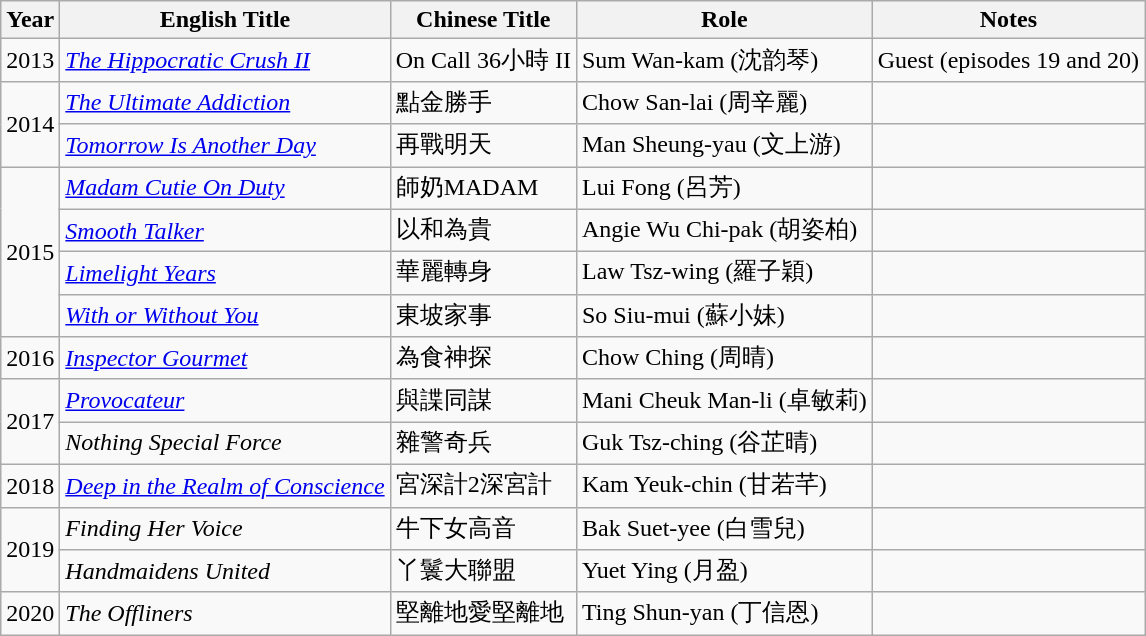<table class="wikitable plainrowheaders sortable">
<tr>
<th scope="col">Year</th>
<th scope="col">English Title</th>
<th scope="col">Chinese Title</th>
<th scope="col">Role</th>
<th scope="col" class="unsortable">Notes</th>
</tr>
<tr>
<td>2013</td>
<td><em><a href='#'>The Hippocratic Crush II</a></em></td>
<td>On Call 36小時 II</td>
<td>Sum Wan-kam (沈韵琴)</td>
<td>Guest (episodes 19 and 20)</td>
</tr>
<tr>
<td rowspan="2">2014</td>
<td><em><a href='#'>The Ultimate Addiction</a></em></td>
<td>點金勝手</td>
<td>Chow San-lai (周辛麗)</td>
<td></td>
</tr>
<tr>
<td><em><a href='#'>Tomorrow Is Another Day</a></em></td>
<td>再戰明天</td>
<td>Man Sheung-yau (文上游)</td>
<td></td>
</tr>
<tr>
<td rowspan=4>2015</td>
<td><em><a href='#'>Madam Cutie On Duty</a></em></td>
<td>師奶MADAM</td>
<td>Lui Fong (呂芳)</td>
<td></td>
</tr>
<tr>
<td><em><a href='#'>Smooth Talker</a></em></td>
<td>以和為貴</td>
<td>Angie Wu Chi-pak (胡姿柏)</td>
<td></td>
</tr>
<tr>
<td><em><a href='#'>Limelight Years</a></em></td>
<td>華麗轉身</td>
<td>Law Tsz-wing (羅子穎)</td>
<td></td>
</tr>
<tr>
<td><em><a href='#'>With or Without You</a></em></td>
<td>東坡家事</td>
<td>So Siu-mui (蘇小妹)</td>
<td></td>
</tr>
<tr>
<td>2016</td>
<td><em><a href='#'>Inspector Gourmet</a></em></td>
<td>為食神探</td>
<td>Chow Ching (周晴)</td>
<td></td>
</tr>
<tr>
<td rowspan=2>2017</td>
<td><em><a href='#'>Provocateur</a></em></td>
<td>與諜同謀</td>
<td>Mani Cheuk Man-li (卓敏莉)</td>
<td></td>
</tr>
<tr>
<td><em>Nothing Special Force</em></td>
<td>雜警奇兵</td>
<td>Guk Tsz-ching (谷芷晴)</td>
<td></td>
</tr>
<tr>
<td>2018</td>
<td><em><a href='#'>Deep in the Realm of Conscience</a></em></td>
<td>宮深計2深宮計</td>
<td>Kam Yeuk-chin (甘若芊)</td>
<td></td>
</tr>
<tr>
<td rowspan=2>2019</td>
<td><em>Finding Her Voice</em></td>
<td>牛下女高音</td>
<td>Bak Suet-yee (白雪兒)</td>
<td></td>
</tr>
<tr>
<td><em>Handmaidens United</em></td>
<td>丫鬟大聯盟</td>
<td>Yuet Ying (月盈)</td>
<td></td>
</tr>
<tr>
<td>2020</td>
<td><em> The Offliners</em></td>
<td>堅離地愛堅離地</td>
<td>Ting Shun-yan (丁信恩)</td>
<td></td>
</tr>
</table>
